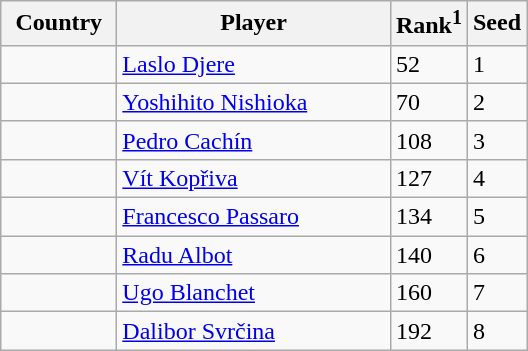<table class="sortable wikitable">
<tr>
<th width="70">Country</th>
<th width="175">Player</th>
<th>Rank<sup>1</sup></th>
<th>Seed</th>
</tr>
<tr>
<td></td>
<td><a href='#'>Laslo Djere</a></td>
<td>52</td>
<td>1</td>
</tr>
<tr>
<td></td>
<td><a href='#'>Yoshihito Nishioka</a></td>
<td>70</td>
<td>2</td>
</tr>
<tr>
<td></td>
<td><a href='#'>Pedro Cachín</a></td>
<td>108</td>
<td>3</td>
</tr>
<tr>
<td></td>
<td><a href='#'>Vít Kopřiva</a></td>
<td>127</td>
<td>4</td>
</tr>
<tr>
<td></td>
<td><a href='#'>Francesco Passaro</a></td>
<td>134</td>
<td>5</td>
</tr>
<tr>
<td></td>
<td><a href='#'>Radu Albot</a></td>
<td>140</td>
<td>6</td>
</tr>
<tr>
<td></td>
<td><a href='#'>Ugo Blanchet</a></td>
<td>160</td>
<td>7</td>
</tr>
<tr>
<td></td>
<td><a href='#'>Dalibor Svrčina</a></td>
<td>192</td>
<td>8</td>
</tr>
</table>
